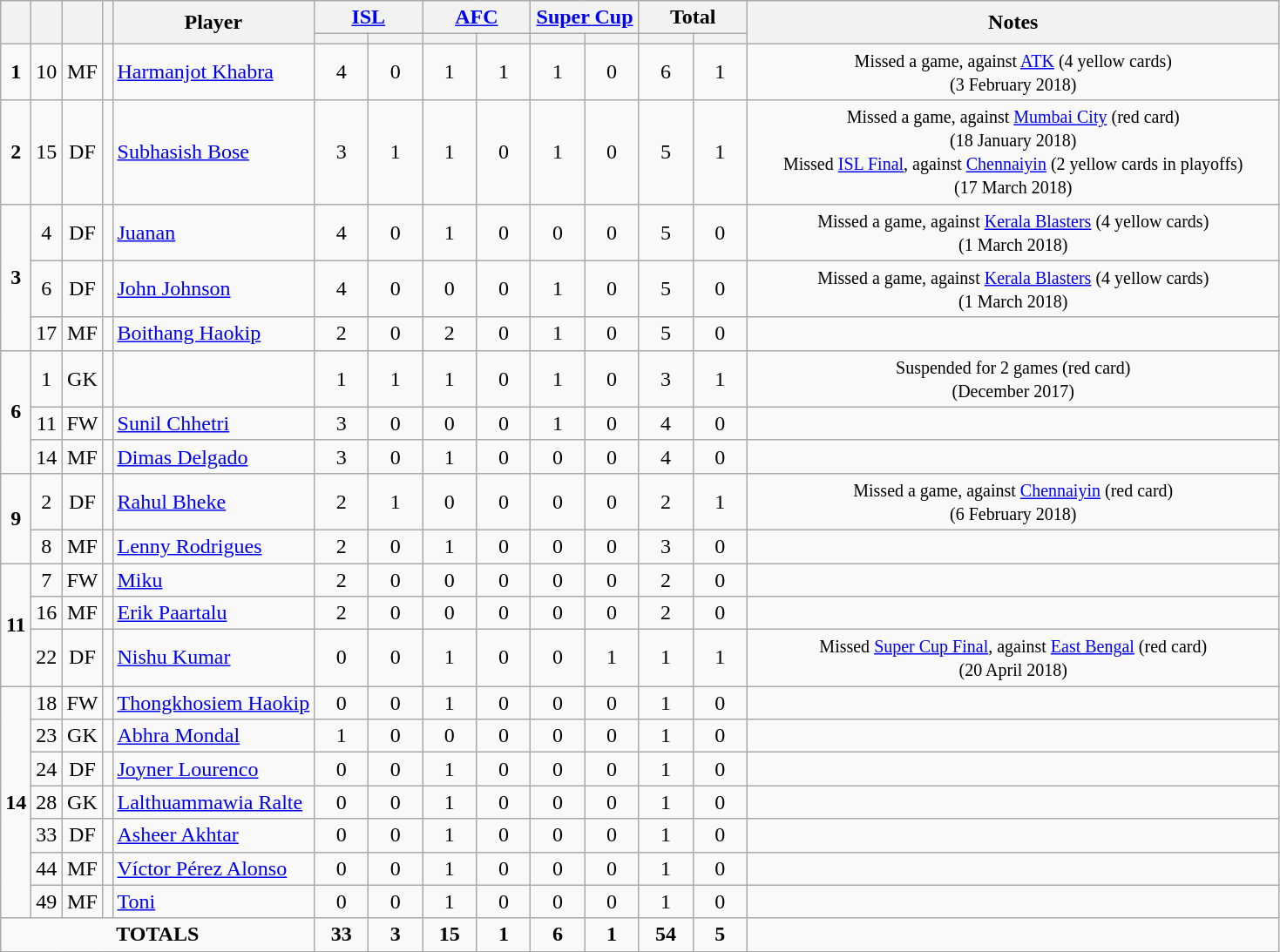<table class="wikitable" style="text-align:center;">
<tr>
<th rowspan="2" !width=15></th>
<th rowspan="2" !width=15></th>
<th rowspan="2" !width=15></th>
<th rowspan="2" !width=15></th>
<th rowspan="2">Player</th>
<th colspan="2"><a href='#'>ISL</a></th>
<th colspan="2"><a href='#'>AFC</a></th>
<th colspan="2"><a href='#'>Super Cup</a></th>
<th colspan="2">Total</th>
<th rowspan="2" style="width: 400px;">Notes</th>
</tr>
<tr>
<th width=34; background:#fe9;"></th>
<th width=34; background:#ff8888;"></th>
<th width=34; background:#fe9;"></th>
<th width=34; background:#ff8888;"></th>
<th width=34; background:#fe9;"></th>
<th width=34; background:#ff8888;"></th>
<th width=34; background:#fe9;"></th>
<th width=34; background:#ff8888;"></th>
</tr>
<tr>
<td rowspan=1><strong>1</strong></td>
<td>10</td>
<td>MF</td>
<td></td>
<td style="text-align:left;"><a href='#'>Harmanjot Khabra</a></td>
<td>4</td>
<td>0</td>
<td>1</td>
<td>1</td>
<td>1</td>
<td>0</td>
<td>6</td>
<td>1</td>
<td><small>Missed a game, against <a href='#'>ATK</a> (4 yellow cards)</small><br><small>(3 February 2018)</small></td>
</tr>
<tr>
<td rowspan=1><strong>2</strong></td>
<td>15</td>
<td>DF</td>
<td></td>
<td style="text-align:left;"><a href='#'>Subhasish Bose</a></td>
<td>3</td>
<td>1</td>
<td>1</td>
<td>0</td>
<td>1</td>
<td>0</td>
<td>5</td>
<td>1</td>
<td><small>Missed a game, against <a href='#'>Mumbai City</a> (red card)</small><br><small>(18 January 2018)</small><br><small>Missed <a href='#'>ISL Final</a>, against <a href='#'>Chennaiyin</a> (2 yellow cards in playoffs)</small><br><small>(17 March 2018)</small></td>
</tr>
<tr>
<td rowspan=3><strong>3</strong></td>
<td>4</td>
<td>DF</td>
<td></td>
<td style="text-align:left;"><a href='#'>Juanan</a></td>
<td>4</td>
<td>0</td>
<td>1</td>
<td>0</td>
<td>0</td>
<td>0</td>
<td>5</td>
<td>0</td>
<td><small>Missed a game, against <a href='#'>Kerala Blasters</a> (4 yellow cards)</small><br><small>(1 March 2018)</small></td>
</tr>
<tr>
<td>6</td>
<td>DF</td>
<td></td>
<td style="text-align:left;"><a href='#'>John Johnson</a></td>
<td>4</td>
<td>0</td>
<td>0</td>
<td>0</td>
<td>1</td>
<td>0</td>
<td>5</td>
<td>0</td>
<td><small>Missed a game, against <a href='#'>Kerala Blasters</a> (4 yellow cards)</small><br><small>(1 March 2018)</small></td>
</tr>
<tr>
<td>17</td>
<td>MF</td>
<td></td>
<td style="text-align:left;"><a href='#'>Boithang Haokip</a></td>
<td>2</td>
<td>0</td>
<td>2</td>
<td>0</td>
<td>1</td>
<td>0</td>
<td>5</td>
<td>0</td>
<td></td>
</tr>
<tr>
<td rowspan=3><strong>6</strong></td>
<td>1</td>
<td>GK</td>
<td></td>
<td style="text-align:left;"></td>
<td>1</td>
<td>1</td>
<td>1</td>
<td>0</td>
<td>1</td>
<td>0</td>
<td>3</td>
<td>1</td>
<td><small>Suspended for 2 games (red card)</small><br><small>(December 2017)</small></td>
</tr>
<tr>
<td>11</td>
<td>FW</td>
<td></td>
<td style="text-align:left;"><a href='#'>Sunil Chhetri</a></td>
<td>3</td>
<td>0</td>
<td>0</td>
<td>0</td>
<td>1</td>
<td>0</td>
<td>4</td>
<td>0</td>
<td></td>
</tr>
<tr>
<td>14</td>
<td>MF</td>
<td></td>
<td style="text-align:left;"><a href='#'>Dimas Delgado</a></td>
<td>3</td>
<td>0</td>
<td>1</td>
<td>0</td>
<td>0</td>
<td>0</td>
<td>4</td>
<td>0</td>
<td></td>
</tr>
<tr>
<td rowspan=2><strong>9</strong></td>
<td>2</td>
<td>DF</td>
<td></td>
<td style="text-align:left;"><a href='#'>Rahul Bheke</a></td>
<td>2</td>
<td>1</td>
<td>0</td>
<td>0</td>
<td>0</td>
<td>0</td>
<td>2</td>
<td>1</td>
<td><small>Missed a game, against <a href='#'>Chennaiyin</a> (red card)</small><br><small>(6 February 2018)</small></td>
</tr>
<tr>
<td>8</td>
<td>MF</td>
<td></td>
<td style="text-align:left;"><a href='#'>Lenny Rodrigues</a></td>
<td>2</td>
<td>0</td>
<td>1</td>
<td>0</td>
<td>0</td>
<td>0</td>
<td>3</td>
<td>0</td>
<td></td>
</tr>
<tr>
<td rowspan=3><strong>11</strong></td>
<td>7</td>
<td>FW</td>
<td></td>
<td style="text-align:left;"><a href='#'>Miku</a></td>
<td>2</td>
<td>0</td>
<td>0</td>
<td>0</td>
<td>0</td>
<td>0</td>
<td>2</td>
<td>0</td>
<td></td>
</tr>
<tr>
<td>16</td>
<td>MF</td>
<td></td>
<td style="text-align:left;"><a href='#'>Erik Paartalu</a></td>
<td>2</td>
<td>0</td>
<td>0</td>
<td>0</td>
<td>0</td>
<td>0</td>
<td>2</td>
<td>0</td>
<td></td>
</tr>
<tr>
<td>22</td>
<td>DF</td>
<td></td>
<td style="text-align:left;"><a href='#'>Nishu Kumar</a></td>
<td>0</td>
<td>0</td>
<td>1</td>
<td>0</td>
<td>0</td>
<td>1</td>
<td>1</td>
<td>1</td>
<td><small>Missed <a href='#'>Super Cup Final</a>, against <a href='#'>East Bengal</a> (red card)</small><br><small>(20 April 2018)</small></td>
</tr>
<tr>
<td rowspan=7><strong>14</strong></td>
<td>18</td>
<td>FW</td>
<td></td>
<td style="text-align:left;"><a href='#'>Thongkhosiem Haokip</a></td>
<td>0</td>
<td>0</td>
<td>1</td>
<td>0</td>
<td>0</td>
<td>0</td>
<td>1</td>
<td>0</td>
<td></td>
</tr>
<tr>
<td>23</td>
<td>GK</td>
<td></td>
<td style="text-align:left;"><a href='#'>Abhra Mondal</a></td>
<td>1</td>
<td>0</td>
<td>0</td>
<td>0</td>
<td>0</td>
<td>0</td>
<td>1</td>
<td>0</td>
<td></td>
</tr>
<tr>
<td>24</td>
<td>DF</td>
<td></td>
<td style="text-align:left;"><a href='#'>Joyner Lourenco</a></td>
<td>0</td>
<td>0</td>
<td>1</td>
<td>0</td>
<td>0</td>
<td>0</td>
<td>1</td>
<td>0</td>
<td></td>
</tr>
<tr>
<td>28</td>
<td>GK</td>
<td></td>
<td style="text-align:left;"><a href='#'>Lalthuammawia Ralte</a></td>
<td>0</td>
<td>0</td>
<td>1</td>
<td>0</td>
<td>0</td>
<td>0</td>
<td>1</td>
<td>0</td>
<td></td>
</tr>
<tr>
<td>33</td>
<td>DF</td>
<td></td>
<td style="text-align:left;"><a href='#'>Asheer Akhtar</a></td>
<td>0</td>
<td>0</td>
<td>1</td>
<td>0</td>
<td>0</td>
<td>0</td>
<td>1</td>
<td>0</td>
<td></td>
</tr>
<tr>
<td>44</td>
<td>MF</td>
<td></td>
<td style="text-align:left;"><a href='#'>Víctor Pérez Alonso</a></td>
<td>0</td>
<td>0</td>
<td>1</td>
<td>0</td>
<td>0</td>
<td>0</td>
<td>1</td>
<td>0</td>
<td></td>
</tr>
<tr>
<td>49</td>
<td>MF</td>
<td></td>
<td style="text-align:left;"><a href='#'>Toni</a></td>
<td>0</td>
<td>0</td>
<td>1</td>
<td>0</td>
<td>0</td>
<td>0</td>
<td>1</td>
<td>0</td>
<td></td>
</tr>
<tr>
<td colspan=5><strong>TOTALS</strong></td>
<td><strong>33</strong></td>
<td><strong>3</strong></td>
<td><strong>15</strong></td>
<td><strong>1</strong></td>
<td><strong>6</strong></td>
<td><strong>1</strong></td>
<td><strong>54</strong></td>
<td><strong>5</strong></td>
<td></td>
</tr>
</table>
